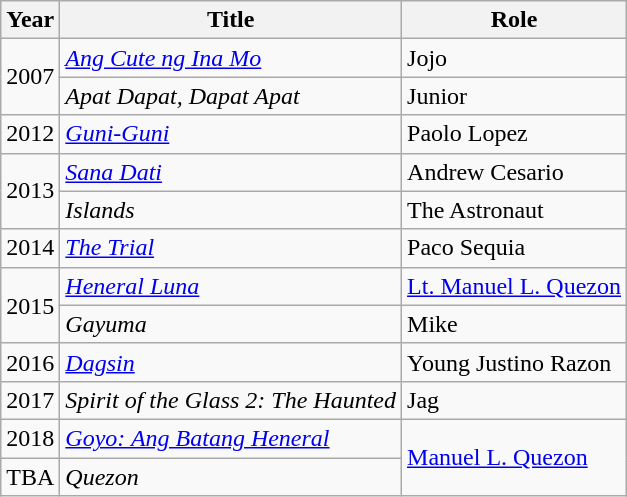<table class="wikitable">
<tr>
<th>Year</th>
<th>Title</th>
<th>Role</th>
</tr>
<tr>
<td rowspan="2">2007</td>
<td><em><a href='#'>Ang Cute ng Ina Mo</a></em></td>
<td>Jojo</td>
</tr>
<tr>
<td><em>Apat Dapat, Dapat Apat</em></td>
<td>Junior</td>
</tr>
<tr>
<td>2012</td>
<td><em><a href='#'>Guni-Guni</a></em></td>
<td>Paolo Lopez</td>
</tr>
<tr>
<td rowspan="2">2013</td>
<td><em><a href='#'>Sana Dati</a></em></td>
<td>Andrew Cesario</td>
</tr>
<tr>
<td><em>Islands</em></td>
<td>The Astronaut</td>
</tr>
<tr>
<td>2014</td>
<td><em><a href='#'>The Trial</a></em></td>
<td>Paco Sequia</td>
</tr>
<tr>
<td rowspan="2">2015</td>
<td><em><a href='#'>Heneral Luna</a></em></td>
<td><a href='#'>Lt. Manuel L. Quezon</a></td>
</tr>
<tr>
<td><em>Gayuma</em></td>
<td>Mike</td>
</tr>
<tr>
<td>2016</td>
<td><em><a href='#'>Dagsin</a></em></td>
<td>Young Justino Razon</td>
</tr>
<tr>
<td rowspan=“2”>2017</td>
<td><em>Spirit of the Glass 2: The Haunted</em></td>
<td>Jag</td>
</tr>
<tr>
<td>2018</td>
<td><em><a href='#'>Goyo: Ang Batang Heneral</a></em></td>
<td rowspan="2"><a href='#'>Manuel L. Quezon</a></td>
</tr>
<tr>
<td>TBA</td>
<td><em>Quezon</em></td>
</tr>
</table>
